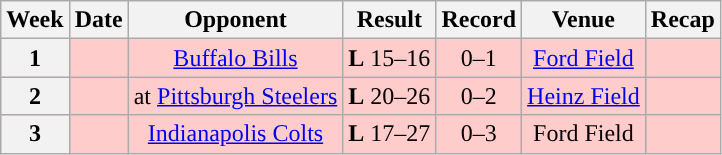<table class="wikitable" style="text-align:center">
<tr>
<th>Week</th>
<th>Date</th>
<th>Opponent</th>
<th>Result</th>
<th>Record</th>
<th>Venue</th>
<th>Recap</th>
</tr>
<tr style="background:#fcc">
<th>1</th>
<td></td>
<td><a href='#'>Buffalo Bills</a></td>
<td><strong>L</strong> 15–16</td>
<td>0–1</td>
<td><a href='#'>Ford Field</a></td>
<td></td>
</tr>
<tr style="background:#fcc">
<th>2</th>
<td></td>
<td>at <a href='#'>Pittsburgh Steelers</a></td>
<td><strong>L</strong> 20–26</td>
<td>0–2</td>
<td><a href='#'>Heinz Field</a></td>
<td></td>
</tr>
<tr style="background:#fcc">
<th>3</th>
<td></td>
<td><a href='#'>Indianapolis Colts</a></td>
<td><strong>L</strong> 17–27</td>
<td>0–3</td>
<td>Ford Field</td>
<td></td>
</tr>
</table>
